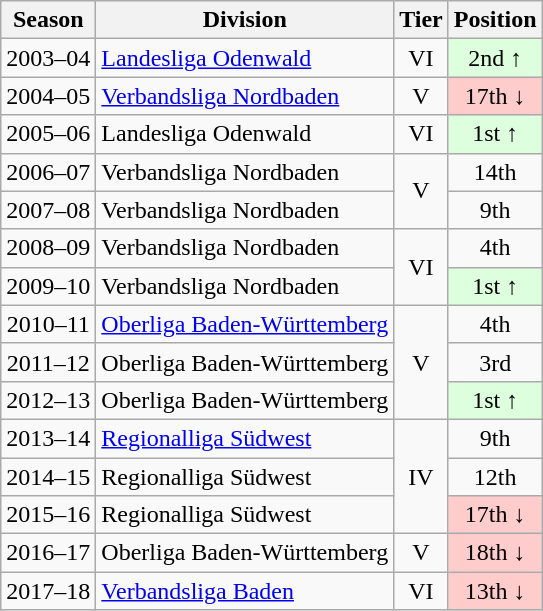<table class="wikitable">
<tr>
<th>Season</th>
<th>Division</th>
<th>Tier</th>
<th>Position</th>
</tr>
<tr align="center">
<td>2003–04</td>
<td align="left"><a href='#'>Landesliga Odenwald</a></td>
<td>VI</td>
<td style="background:#ddffdd">2nd ↑</td>
</tr>
<tr align="center">
<td>2004–05</td>
<td align="left"><a href='#'>Verbandsliga Nordbaden</a></td>
<td>V</td>
<td style="background:#ffcccc">17th ↓</td>
</tr>
<tr align="center">
<td>2005–06</td>
<td align="left">Landesliga Odenwald</td>
<td>VI</td>
<td style="background:#ddffdd">1st ↑</td>
</tr>
<tr align="center">
<td>2006–07</td>
<td align="left">Verbandsliga Nordbaden</td>
<td rowspan=2>V</td>
<td>14th</td>
</tr>
<tr align="center">
<td>2007–08</td>
<td align="left">Verbandsliga Nordbaden</td>
<td>9th</td>
</tr>
<tr align="center">
<td>2008–09</td>
<td align="left">Verbandsliga Nordbaden</td>
<td rowspan=2>VI</td>
<td>4th</td>
</tr>
<tr align="center">
<td>2009–10</td>
<td align="left">Verbandsliga Nordbaden</td>
<td style="background:#ddffdd">1st ↑</td>
</tr>
<tr align="center">
<td>2010–11</td>
<td align="left"><a href='#'>Oberliga Baden-Württemberg</a></td>
<td rowspan=3>V</td>
<td>4th</td>
</tr>
<tr align="center">
<td>2011–12</td>
<td align="left">Oberliga Baden-Württemberg</td>
<td>3rd</td>
</tr>
<tr align="center">
<td>2012–13</td>
<td align="left">Oberliga Baden-Württemberg</td>
<td style="background:#ddffdd">1st ↑</td>
</tr>
<tr align="center">
<td>2013–14</td>
<td align="left"><a href='#'>Regionalliga Südwest</a></td>
<td rowspan=3>IV</td>
<td>9th</td>
</tr>
<tr align="center">
<td>2014–15</td>
<td align="left">Regionalliga Südwest</td>
<td>12th</td>
</tr>
<tr align="center">
<td>2015–16</td>
<td align="left">Regionalliga Südwest</td>
<td style="background:#ffcccc">17th ↓</td>
</tr>
<tr align="center">
<td>2016–17</td>
<td align="left">Oberliga Baden-Württemberg</td>
<td>V</td>
<td style="background:#ffcccc">18th ↓</td>
</tr>
<tr align="center">
<td>2017–18</td>
<td align="left"><a href='#'>Verbandsliga Baden</a></td>
<td>VI</td>
<td style="background:#ffcccc">13th ↓</td>
</tr>
</table>
